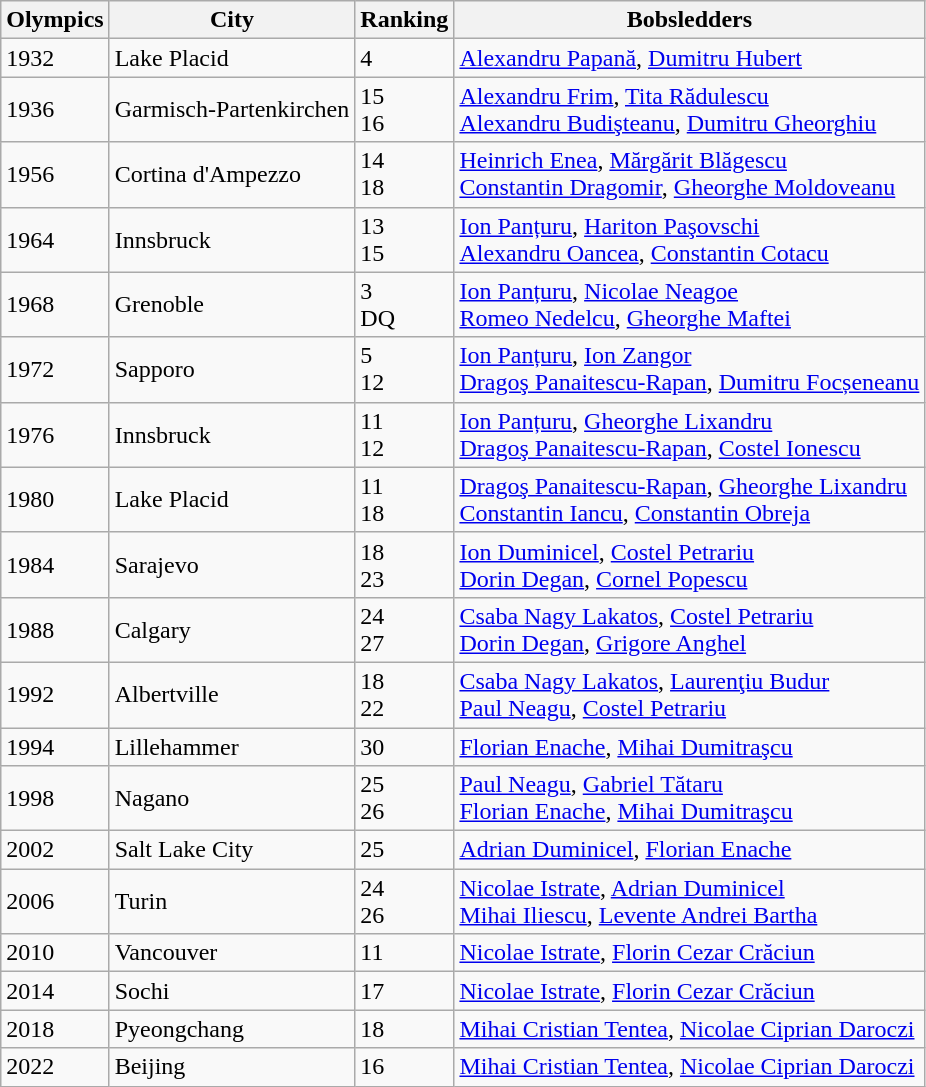<table class="wikitable">
<tr>
<th>Olympics</th>
<th>City</th>
<th>Ranking</th>
<th>Bobsledders</th>
</tr>
<tr>
<td>1932</td>
<td>Lake Placid</td>
<td>4</td>
<td><a href='#'>Alexandru Papană</a>, <a href='#'>Dumitru Hubert</a></td>
</tr>
<tr>
<td>1936</td>
<td>Garmisch-Partenkirchen</td>
<td>15 <br>16</td>
<td><a href='#'>Alexandru Frim</a>, <a href='#'>Tita Rădulescu</a><br><a href='#'>Alexandru Budişteanu</a>, <a href='#'>Dumitru Gheorghiu</a></td>
</tr>
<tr>
<td>1956</td>
<td>Cortina d'Ampezzo</td>
<td>14 <br>18</td>
<td><a href='#'>Heinrich Enea</a>, <a href='#'>Mărgărit Blăgescu</a><br><a href='#'>Constantin Dragomir</a>, <a href='#'>Gheorghe Moldoveanu</a></td>
</tr>
<tr>
<td>1964</td>
<td>Innsbruck</td>
<td>13 <br>15</td>
<td><a href='#'>Ion Panțuru</a>, <a href='#'>Hariton Paşovschi</a><br><a href='#'>Alexandru Oancea</a>, <a href='#'>Constantin Cotacu</a></td>
</tr>
<tr>
<td>1968</td>
<td>Grenoble</td>
<td>3 <br>DQ</td>
<td><a href='#'>Ion Panțuru</a>, <a href='#'>Nicolae Neagoe</a><br><a href='#'>Romeo Nedelcu</a>, <a href='#'>Gheorghe Maftei</a></td>
</tr>
<tr>
<td>1972</td>
<td>Sapporo</td>
<td>5 <br>12</td>
<td><a href='#'>Ion Panțuru</a>, <a href='#'>Ion Zangor</a><br><a href='#'>Dragoş Panaitescu-Rapan</a>, <a href='#'>Dumitru Focșeneanu</a></td>
</tr>
<tr>
<td>1976</td>
<td>Innsbruck</td>
<td>11 <br>12</td>
<td><a href='#'>Ion Panțuru</a>, <a href='#'>Gheorghe Lixandru</a><br><a href='#'>Dragoş Panaitescu-Rapan</a>, <a href='#'>Costel Ionescu</a></td>
</tr>
<tr>
<td>1980</td>
<td>Lake Placid</td>
<td>11 <br>18</td>
<td><a href='#'>Dragoş Panaitescu-Rapan</a>, <a href='#'>Gheorghe Lixandru</a><br><a href='#'>Constantin Iancu</a>, <a href='#'>Constantin Obreja</a></td>
</tr>
<tr>
<td>1984</td>
<td>Sarajevo</td>
<td>18 <br> 23</td>
<td><a href='#'>Ion Duminicel</a>, <a href='#'>Costel Petrariu</a><br><a href='#'>Dorin Degan</a>, <a href='#'>Cornel Popescu</a></td>
</tr>
<tr>
<td>1988</td>
<td>Calgary</td>
<td>24 <br> 27</td>
<td><a href='#'>Csaba Nagy Lakatos</a>, <a href='#'>Costel Petrariu</a><br><a href='#'>Dorin Degan</a>, <a href='#'>Grigore Anghel</a></td>
</tr>
<tr>
<td>1992</td>
<td>Albertville</td>
<td>18<br>22</td>
<td><a href='#'>Csaba Nagy Lakatos</a>, <a href='#'>Laurenţiu Budur</a><br><a href='#'>Paul Neagu</a>, <a href='#'>Costel Petrariu</a></td>
</tr>
<tr>
<td>1994</td>
<td>Lillehammer</td>
<td>30</td>
<td><a href='#'>Florian Enache</a>, <a href='#'>Mihai Dumitraşcu</a></td>
</tr>
<tr>
<td>1998</td>
<td>Nagano</td>
<td>25 <br>26</td>
<td><a href='#'>Paul Neagu</a>, <a href='#'>Gabriel Tătaru</a> <br><a href='#'>Florian Enache</a>, <a href='#'>Mihai Dumitraşcu</a></td>
</tr>
<tr>
<td>2002</td>
<td>Salt Lake City</td>
<td>25</td>
<td><a href='#'>Adrian Duminicel</a>, <a href='#'>Florian Enache</a></td>
</tr>
<tr>
<td>2006</td>
<td>Turin</td>
<td>24 <br> 26</td>
<td><a href='#'>Nicolae Istrate</a>, <a href='#'>Adrian Duminicel</a><br><a href='#'>Mihai Iliescu</a>, <a href='#'>Levente Andrei Bartha</a></td>
</tr>
<tr>
<td>2010</td>
<td>Vancouver</td>
<td>11</td>
<td><a href='#'>Nicolae Istrate</a>, <a href='#'>Florin Cezar Crăciun</a></td>
</tr>
<tr>
<td>2014</td>
<td>Sochi</td>
<td>17</td>
<td><a href='#'>Nicolae Istrate</a>, <a href='#'>Florin Cezar Crăciun</a></td>
</tr>
<tr>
<td>2018</td>
<td>Pyeongchang</td>
<td>18</td>
<td><a href='#'>Mihai Cristian Tentea</a>, <a href='#'>Nicolae Ciprian Daroczi</a></td>
</tr>
<tr>
<td>2022</td>
<td>Beijing</td>
<td>16</td>
<td><a href='#'>Mihai Cristian Tentea</a>, <a href='#'>Nicolae Ciprian Daroczi</a></td>
</tr>
</table>
